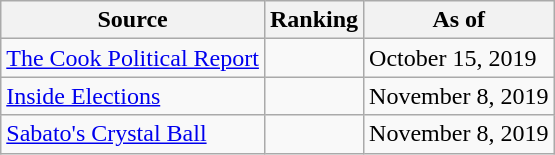<table class="wikitable">
<tr>
<th>Source</th>
<th>Ranking</th>
<th>As of</th>
</tr>
<tr>
<td><a href='#'>The Cook Political Report</a></td>
<td></td>
<td>October 15, 2019</td>
</tr>
<tr>
<td><a href='#'>Inside Elections</a></td>
<td></td>
<td>November 8, 2019</td>
</tr>
<tr>
<td><a href='#'>Sabato's Crystal Ball</a></td>
<td></td>
<td>November 8, 2019</td>
</tr>
</table>
